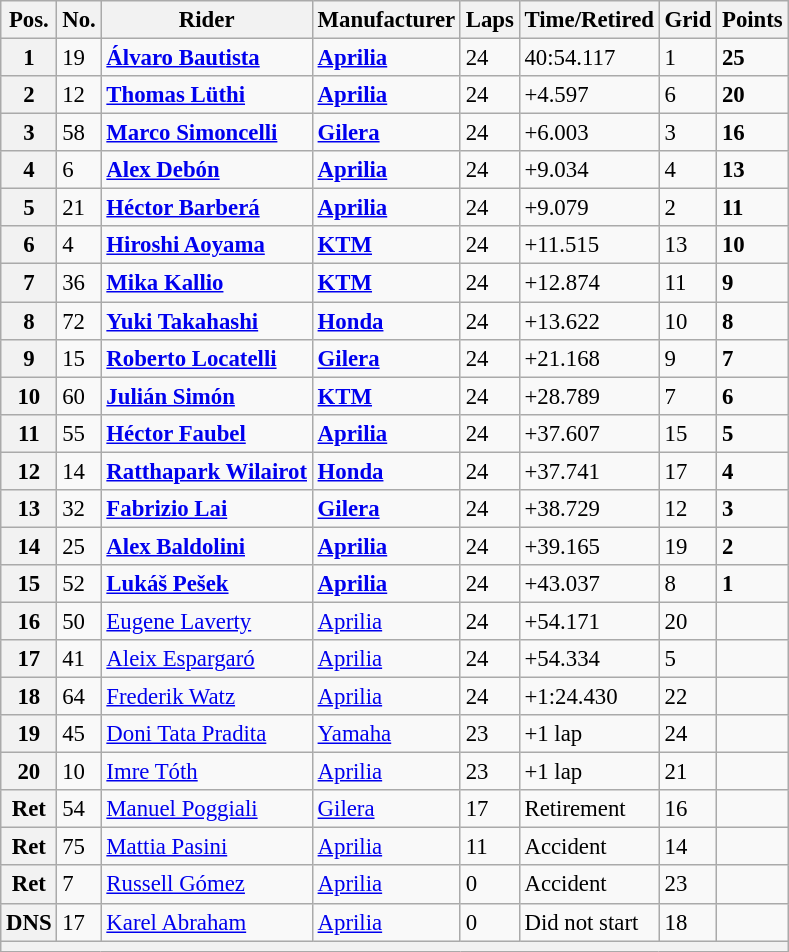<table class="wikitable" style="font-size: 95%;">
<tr>
<th>Pos.</th>
<th>No.</th>
<th>Rider</th>
<th>Manufacturer</th>
<th>Laps</th>
<th>Time/Retired</th>
<th>Grid</th>
<th>Points</th>
</tr>
<tr>
<th>1</th>
<td>19</td>
<td> <strong><a href='#'>Álvaro Bautista</a></strong></td>
<td><strong><a href='#'>Aprilia</a></strong></td>
<td>24</td>
<td>40:54.117</td>
<td>1</td>
<td><strong>25</strong></td>
</tr>
<tr>
<th>2</th>
<td>12</td>
<td> <strong><a href='#'>Thomas Lüthi</a></strong></td>
<td><strong><a href='#'>Aprilia</a></strong></td>
<td>24</td>
<td>+4.597</td>
<td>6</td>
<td><strong>20</strong></td>
</tr>
<tr>
<th>3</th>
<td>58</td>
<td> <strong><a href='#'>Marco Simoncelli</a></strong></td>
<td><strong><a href='#'>Gilera</a></strong></td>
<td>24</td>
<td>+6.003</td>
<td>3</td>
<td><strong>16</strong></td>
</tr>
<tr>
<th>4</th>
<td>6</td>
<td> <strong><a href='#'>Alex Debón</a></strong></td>
<td><strong><a href='#'>Aprilia</a></strong></td>
<td>24</td>
<td>+9.034</td>
<td>4</td>
<td><strong>13</strong></td>
</tr>
<tr>
<th>5</th>
<td>21</td>
<td> <strong><a href='#'>Héctor Barberá</a></strong></td>
<td><strong><a href='#'>Aprilia</a></strong></td>
<td>24</td>
<td>+9.079</td>
<td>2</td>
<td><strong>11</strong></td>
</tr>
<tr>
<th>6</th>
<td>4</td>
<td> <strong><a href='#'>Hiroshi Aoyama</a></strong></td>
<td><strong><a href='#'>KTM</a></strong></td>
<td>24</td>
<td>+11.515</td>
<td>13</td>
<td><strong>10</strong></td>
</tr>
<tr>
<th>7</th>
<td>36</td>
<td> <strong><a href='#'>Mika Kallio</a></strong></td>
<td><strong><a href='#'>KTM</a></strong></td>
<td>24</td>
<td>+12.874</td>
<td>11</td>
<td><strong>9</strong></td>
</tr>
<tr>
<th>8</th>
<td>72</td>
<td> <strong><a href='#'>Yuki Takahashi</a></strong></td>
<td><strong><a href='#'>Honda</a></strong></td>
<td>24</td>
<td>+13.622</td>
<td>10</td>
<td><strong>8</strong></td>
</tr>
<tr>
<th>9</th>
<td>15</td>
<td> <strong><a href='#'>Roberto Locatelli</a></strong></td>
<td><strong><a href='#'>Gilera</a></strong></td>
<td>24</td>
<td>+21.168</td>
<td>9</td>
<td><strong>7</strong></td>
</tr>
<tr>
<th>10</th>
<td>60</td>
<td> <strong><a href='#'>Julián Simón</a></strong></td>
<td><strong><a href='#'>KTM</a></strong></td>
<td>24</td>
<td>+28.789</td>
<td>7</td>
<td><strong>6</strong></td>
</tr>
<tr>
<th>11</th>
<td>55</td>
<td> <strong><a href='#'>Héctor Faubel</a></strong></td>
<td><strong><a href='#'>Aprilia</a></strong></td>
<td>24</td>
<td>+37.607</td>
<td>15</td>
<td><strong>5</strong></td>
</tr>
<tr>
<th>12</th>
<td>14</td>
<td> <strong><a href='#'>Ratthapark Wilairot</a></strong></td>
<td><strong><a href='#'>Honda</a></strong></td>
<td>24</td>
<td>+37.741</td>
<td>17</td>
<td><strong>4</strong></td>
</tr>
<tr>
<th>13</th>
<td>32</td>
<td> <strong><a href='#'>Fabrizio Lai</a></strong></td>
<td><strong><a href='#'>Gilera</a></strong></td>
<td>24</td>
<td>+38.729</td>
<td>12</td>
<td><strong>3</strong></td>
</tr>
<tr>
<th>14</th>
<td>25</td>
<td> <strong><a href='#'>Alex Baldolini</a></strong></td>
<td><strong><a href='#'>Aprilia</a></strong></td>
<td>24</td>
<td>+39.165</td>
<td>19</td>
<td><strong>2</strong></td>
</tr>
<tr>
<th>15</th>
<td>52</td>
<td> <strong><a href='#'>Lukáš Pešek</a></strong></td>
<td><strong><a href='#'>Aprilia</a></strong></td>
<td>24</td>
<td>+43.037</td>
<td>8</td>
<td><strong>1</strong></td>
</tr>
<tr>
<th>16</th>
<td>50</td>
<td> <a href='#'>Eugene Laverty</a></td>
<td><a href='#'>Aprilia</a></td>
<td>24</td>
<td>+54.171</td>
<td>20</td>
<td></td>
</tr>
<tr>
<th>17</th>
<td>41</td>
<td> <a href='#'>Aleix Espargaró</a></td>
<td><a href='#'>Aprilia</a></td>
<td>24</td>
<td>+54.334</td>
<td>5</td>
<td></td>
</tr>
<tr>
<th>18</th>
<td>64</td>
<td> <a href='#'>Frederik Watz</a></td>
<td><a href='#'>Aprilia</a></td>
<td>24</td>
<td>+1:24.430</td>
<td>22</td>
<td></td>
</tr>
<tr>
<th>19</th>
<td>45</td>
<td> <a href='#'>Doni Tata Pradita</a></td>
<td><a href='#'>Yamaha</a></td>
<td>23</td>
<td>+1 lap</td>
<td>24</td>
<td></td>
</tr>
<tr>
<th>20</th>
<td>10</td>
<td> <a href='#'>Imre Tóth</a></td>
<td><a href='#'>Aprilia</a></td>
<td>23</td>
<td>+1 lap</td>
<td>21</td>
<td></td>
</tr>
<tr>
<th>Ret</th>
<td>54</td>
<td> <a href='#'>Manuel Poggiali</a></td>
<td><a href='#'>Gilera</a></td>
<td>17</td>
<td>Retirement</td>
<td>16</td>
<td></td>
</tr>
<tr>
<th>Ret</th>
<td>75</td>
<td> <a href='#'>Mattia Pasini</a></td>
<td><a href='#'>Aprilia</a></td>
<td>11</td>
<td>Accident</td>
<td>14</td>
<td></td>
</tr>
<tr>
<th>Ret</th>
<td>7</td>
<td> <a href='#'>Russell Gómez</a></td>
<td><a href='#'>Aprilia</a></td>
<td>0</td>
<td>Accident</td>
<td>23</td>
<td></td>
</tr>
<tr>
<th>DNS</th>
<td>17</td>
<td> <a href='#'>Karel Abraham</a></td>
<td><a href='#'>Aprilia</a></td>
<td>0</td>
<td>Did not start</td>
<td>18</td>
<td></td>
</tr>
<tr>
<th colspan=8></th>
</tr>
</table>
